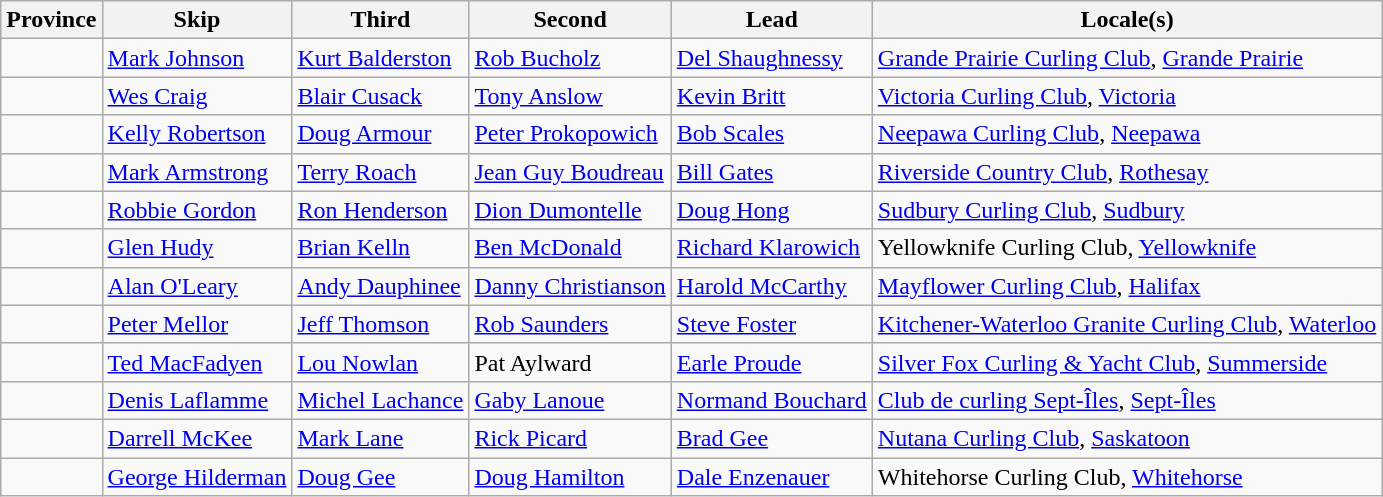<table class=wikitable>
<tr>
<th>Province</th>
<th>Skip</th>
<th>Third</th>
<th>Second</th>
<th>Lead</th>
<th>Locale(s)</th>
</tr>
<tr>
<td></td>
<td><a href='#'>Mark Johnson</a></td>
<td><a href='#'>Kurt Balderston</a></td>
<td><a href='#'>Rob Bucholz</a></td>
<td><a href='#'>Del Shaughnessy</a></td>
<td><a href='#'>Grande Prairie Curling Club</a>, <a href='#'>Grande Prairie</a></td>
</tr>
<tr>
<td></td>
<td><a href='#'>Wes Craig</a></td>
<td><a href='#'>Blair Cusack</a></td>
<td><a href='#'>Tony Anslow</a></td>
<td><a href='#'>Kevin Britt</a></td>
<td><a href='#'>Victoria Curling Club</a>, <a href='#'>Victoria</a></td>
</tr>
<tr>
<td></td>
<td><a href='#'>Kelly Robertson</a></td>
<td><a href='#'>Doug Armour</a></td>
<td><a href='#'>Peter Prokopowich</a></td>
<td><a href='#'>Bob Scales</a></td>
<td><a href='#'>Neepawa Curling Club</a>, <a href='#'>Neepawa</a></td>
</tr>
<tr>
<td></td>
<td><a href='#'>Mark Armstrong</a></td>
<td><a href='#'>Terry Roach</a></td>
<td><a href='#'>Jean Guy Boudreau</a></td>
<td><a href='#'>Bill Gates</a></td>
<td><a href='#'>Riverside Country Club</a>, <a href='#'>Rothesay</a></td>
</tr>
<tr>
<td></td>
<td><a href='#'>Robbie Gordon</a></td>
<td><a href='#'>Ron Henderson</a></td>
<td><a href='#'>Dion Dumontelle</a></td>
<td><a href='#'>Doug Hong</a></td>
<td><a href='#'>Sudbury Curling Club</a>, <a href='#'>Sudbury</a></td>
</tr>
<tr>
<td></td>
<td><a href='#'>Glen Hudy</a></td>
<td><a href='#'>Brian Kelln</a></td>
<td><a href='#'>Ben McDonald</a></td>
<td><a href='#'>Richard Klarowich</a></td>
<td>Yellowknife Curling Club, <a href='#'>Yellowknife</a></td>
</tr>
<tr>
<td></td>
<td><a href='#'>Alan O'Leary</a></td>
<td><a href='#'>Andy Dauphinee</a></td>
<td><a href='#'>Danny Christianson</a></td>
<td><a href='#'>Harold McCarthy</a></td>
<td><a href='#'>Mayflower Curling Club</a>, <a href='#'>Halifax</a></td>
</tr>
<tr>
<td></td>
<td><a href='#'>Peter Mellor</a></td>
<td><a href='#'>Jeff Thomson</a></td>
<td><a href='#'>Rob Saunders</a></td>
<td><a href='#'>Steve Foster</a></td>
<td><a href='#'>Kitchener-Waterloo Granite Curling Club</a>, <a href='#'>Waterloo</a></td>
</tr>
<tr>
<td></td>
<td><a href='#'>Ted MacFadyen</a></td>
<td><a href='#'>Lou Nowlan</a></td>
<td>Pat Aylward</td>
<td><a href='#'>Earle Proude</a></td>
<td><a href='#'>Silver Fox Curling & Yacht Club</a>, <a href='#'>Summerside</a></td>
</tr>
<tr>
<td></td>
<td><a href='#'>Denis Laflamme</a></td>
<td><a href='#'>Michel Lachance</a></td>
<td><a href='#'>Gaby Lanoue</a></td>
<td><a href='#'>Normand Bouchard</a></td>
<td><a href='#'>Club de curling Sept-Îles</a>, <a href='#'>Sept-Îles</a></td>
</tr>
<tr>
<td></td>
<td><a href='#'>Darrell McKee</a></td>
<td><a href='#'>Mark Lane</a></td>
<td><a href='#'>Rick Picard</a></td>
<td><a href='#'>Brad Gee</a></td>
<td><a href='#'>Nutana Curling Club</a>, <a href='#'>Saskatoon</a></td>
</tr>
<tr>
<td></td>
<td><a href='#'>George Hilderman</a></td>
<td><a href='#'>Doug Gee</a></td>
<td><a href='#'>Doug Hamilton</a></td>
<td><a href='#'>Dale Enzenauer</a></td>
<td>Whitehorse Curling Club, <a href='#'>Whitehorse</a></td>
</tr>
</table>
